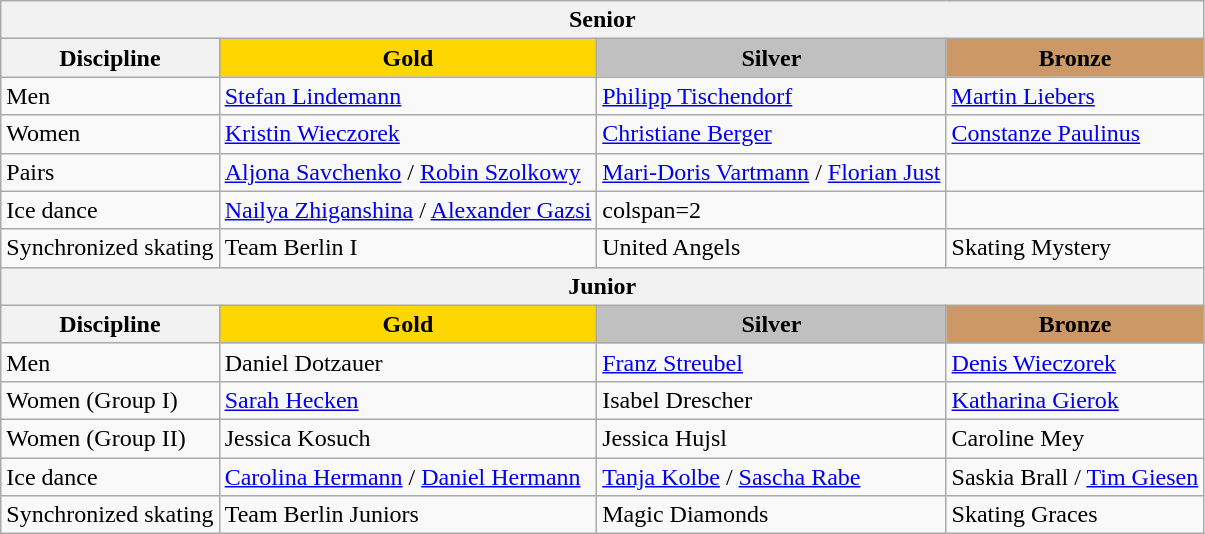<table class="wikitable">
<tr>
<th colspan=4>Senior</th>
</tr>
<tr>
<th>Discipline</th>
<td align=center bgcolor=gold><strong>Gold</strong></td>
<td align=center bgcolor=silver><strong>Silver</strong></td>
<td align=center bgcolor=cc9966><strong>Bronze</strong></td>
</tr>
<tr>
<td>Men</td>
<td><a href='#'>Stefan Lindemann</a></td>
<td><a href='#'>Philipp Tischendorf</a></td>
<td><a href='#'>Martin Liebers</a></td>
</tr>
<tr>
<td>Women</td>
<td><a href='#'>Kristin Wieczorek</a></td>
<td><a href='#'>Christiane Berger</a></td>
<td><a href='#'>Constanze Paulinus</a></td>
</tr>
<tr>
<td>Pairs</td>
<td><a href='#'>Aljona Savchenko</a> / <a href='#'>Robin Szolkowy</a></td>
<td><a href='#'>Mari-Doris Vartmann</a> / <a href='#'>Florian Just</a></td>
<td></td>
</tr>
<tr>
<td>Ice dance</td>
<td><a href='#'>Nailya Zhiganshina</a> / <a href='#'>Alexander Gazsi</a></td>
<td>colspan=2 </td>
</tr>
<tr>
<td>Synchronized skating</td>
<td>Team Berlin I</td>
<td>United Angels</td>
<td>Skating Mystery</td>
</tr>
<tr>
<th colspan="4">Junior</th>
</tr>
<tr>
<th>Discipline</th>
<td align=center bgcolor=gold><strong>Gold</strong></td>
<td align=center bgcolor=silver><strong>Silver</strong></td>
<td align=center bgcolor=cc9966><strong>Bronze</strong></td>
</tr>
<tr>
<td>Men</td>
<td>Daniel Dotzauer</td>
<td><a href='#'>Franz Streubel</a></td>
<td><a href='#'>Denis Wieczorek</a></td>
</tr>
<tr>
<td>Women (Group I)</td>
<td><a href='#'>Sarah Hecken</a></td>
<td>Isabel Drescher</td>
<td><a href='#'>Katharina Gierok</a></td>
</tr>
<tr>
<td>Women (Group II)</td>
<td>Jessica Kosuch</td>
<td>Jessica Hujsl</td>
<td>Caroline Mey</td>
</tr>
<tr>
<td>Ice dance</td>
<td><a href='#'>Carolina Hermann</a> / <a href='#'>Daniel Hermann</a></td>
<td><a href='#'>Tanja Kolbe</a> / <a href='#'>Sascha Rabe</a></td>
<td>Saskia Brall / <a href='#'>Tim Giesen</a></td>
</tr>
<tr>
<td>Synchronized skating</td>
<td>Team Berlin Juniors</td>
<td>Magic Diamonds</td>
<td>Skating Graces</td>
</tr>
</table>
